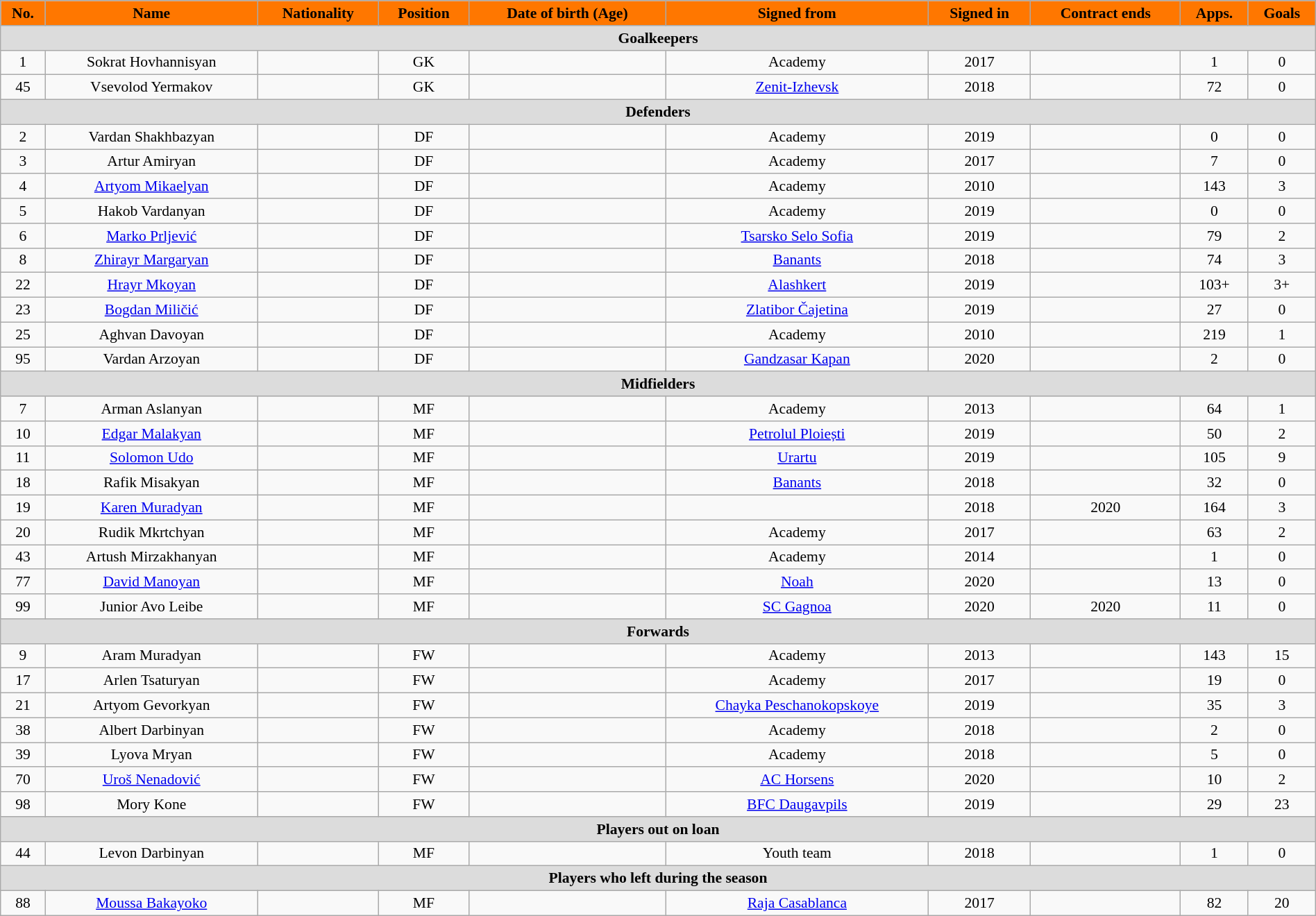<table class="wikitable"  style="text-align:center; font-size:90%; width:100%;">
<tr>
<th style="background:#FF7700; color:#000000; text-align:center;">No.</th>
<th style="background:#FF7700; color:#000000; text-align:center;">Name</th>
<th style="background:#FF7700; color:#000000; text-align:center;">Nationality</th>
<th style="background:#FF7700; color:#000000; text-align:center;">Position</th>
<th style="background:#FF7700; color:#000000; text-align:center;">Date of birth (Age)</th>
<th style="background:#FF7700; color:#000000; text-align:center;">Signed from</th>
<th style="background:#FF7700; color:#000000; text-align:center;">Signed in</th>
<th style="background:#FF7700; color:#000000; text-align:center;">Contract ends</th>
<th style="background:#FF7700; color:#000000; text-align:center;">Apps.</th>
<th style="background:#FF7700; color:#000000; text-align:center;">Goals</th>
</tr>
<tr>
<th colspan="11"  style="background:#dcdcdc; text-align:center;">Goalkeepers</th>
</tr>
<tr>
<td>1</td>
<td>Sokrat Hovhannisyan</td>
<td></td>
<td>GK</td>
<td></td>
<td>Academy</td>
<td>2017</td>
<td></td>
<td>1</td>
<td>0</td>
</tr>
<tr>
<td>45</td>
<td>Vsevolod Yermakov</td>
<td></td>
<td>GK</td>
<td></td>
<td><a href='#'>Zenit-Izhevsk</a></td>
<td>2018</td>
<td></td>
<td>72</td>
<td>0</td>
</tr>
<tr>
<th colspan="11"  style="background:#dcdcdc; text-align:center;">Defenders</th>
</tr>
<tr>
<td>2</td>
<td>Vardan Shakhbazyan</td>
<td></td>
<td>DF</td>
<td></td>
<td>Academy</td>
<td>2019</td>
<td></td>
<td>0</td>
<td>0</td>
</tr>
<tr>
<td>3</td>
<td>Artur Amiryan</td>
<td></td>
<td>DF</td>
<td></td>
<td>Academy</td>
<td>2017</td>
<td></td>
<td>7</td>
<td>0</td>
</tr>
<tr>
<td>4</td>
<td><a href='#'>Artyom Mikaelyan</a></td>
<td></td>
<td>DF</td>
<td></td>
<td>Academy</td>
<td>2010</td>
<td></td>
<td>143</td>
<td>3</td>
</tr>
<tr>
<td>5</td>
<td>Hakob Vardanyan</td>
<td></td>
<td>DF</td>
<td></td>
<td>Academy</td>
<td>2019</td>
<td></td>
<td>0</td>
<td>0</td>
</tr>
<tr>
<td>6</td>
<td><a href='#'>Marko Prljević</a></td>
<td></td>
<td>DF</td>
<td></td>
<td><a href='#'>Tsarsko Selo Sofia</a></td>
<td>2019</td>
<td></td>
<td>79</td>
<td>2</td>
</tr>
<tr>
<td>8</td>
<td><a href='#'>Zhirayr Margaryan</a></td>
<td></td>
<td>DF</td>
<td></td>
<td><a href='#'>Banants</a></td>
<td>2018</td>
<td></td>
<td>74</td>
<td>3</td>
</tr>
<tr>
<td>22</td>
<td><a href='#'>Hrayr Mkoyan</a></td>
<td></td>
<td>DF</td>
<td></td>
<td><a href='#'>Alashkert</a></td>
<td>2019</td>
<td></td>
<td>103+</td>
<td>3+</td>
</tr>
<tr>
<td>23</td>
<td><a href='#'>Bogdan Miličić</a></td>
<td></td>
<td>DF</td>
<td></td>
<td><a href='#'>Zlatibor Čajetina</a></td>
<td>2019</td>
<td></td>
<td>27</td>
<td>0</td>
</tr>
<tr>
<td>25</td>
<td>Aghvan Davoyan</td>
<td></td>
<td>DF</td>
<td></td>
<td>Academy</td>
<td>2010</td>
<td></td>
<td>219</td>
<td>1</td>
</tr>
<tr>
<td>95</td>
<td>Vardan Arzoyan</td>
<td></td>
<td>DF</td>
<td></td>
<td><a href='#'>Gandzasar Kapan</a></td>
<td>2020</td>
<td></td>
<td>2</td>
<td>0</td>
</tr>
<tr>
<th colspan="11"  style="background:#dcdcdc; text-align:center;">Midfielders</th>
</tr>
<tr>
<td>7</td>
<td>Arman Aslanyan</td>
<td></td>
<td>MF</td>
<td></td>
<td>Academy</td>
<td>2013</td>
<td></td>
<td>64</td>
<td>1</td>
</tr>
<tr>
<td>10</td>
<td><a href='#'>Edgar Malakyan</a></td>
<td></td>
<td>MF</td>
<td></td>
<td><a href='#'>Petrolul Ploiești</a></td>
<td>2019</td>
<td></td>
<td>50</td>
<td>2</td>
</tr>
<tr>
<td>11</td>
<td><a href='#'>Solomon Udo</a></td>
<td></td>
<td>MF</td>
<td></td>
<td><a href='#'>Urartu</a></td>
<td>2019</td>
<td></td>
<td>105</td>
<td>9</td>
</tr>
<tr>
<td>18</td>
<td>Rafik Misakyan</td>
<td></td>
<td>MF</td>
<td></td>
<td><a href='#'>Banants</a></td>
<td>2018</td>
<td></td>
<td>32</td>
<td>0</td>
</tr>
<tr>
<td>19</td>
<td><a href='#'>Karen Muradyan</a></td>
<td></td>
<td>MF</td>
<td></td>
<td></td>
<td>2018</td>
<td>2020</td>
<td>164</td>
<td>3</td>
</tr>
<tr>
<td>20</td>
<td>Rudik Mkrtchyan</td>
<td></td>
<td>MF</td>
<td></td>
<td>Academy</td>
<td>2017</td>
<td></td>
<td>63</td>
<td>2</td>
</tr>
<tr>
<td>43</td>
<td>Artush Mirzakhanyan</td>
<td></td>
<td>MF</td>
<td></td>
<td>Academy</td>
<td>2014</td>
<td></td>
<td>1</td>
<td>0</td>
</tr>
<tr>
<td>77</td>
<td><a href='#'>David Manoyan</a></td>
<td></td>
<td>MF</td>
<td></td>
<td><a href='#'>Noah</a></td>
<td>2020</td>
<td></td>
<td>13</td>
<td>0</td>
</tr>
<tr>
<td>99</td>
<td>Junior Avo Leibe</td>
<td></td>
<td>MF</td>
<td></td>
<td><a href='#'>SC Gagnoa</a></td>
<td>2020</td>
<td>2020</td>
<td>11</td>
<td>0</td>
</tr>
<tr>
<th colspan="11"  style="background:#dcdcdc; text-align:center;">Forwards</th>
</tr>
<tr>
<td>9</td>
<td>Aram Muradyan</td>
<td></td>
<td>FW</td>
<td></td>
<td>Academy</td>
<td>2013</td>
<td></td>
<td>143</td>
<td>15</td>
</tr>
<tr>
<td>17</td>
<td>Arlen Tsaturyan</td>
<td></td>
<td>FW</td>
<td></td>
<td>Academy</td>
<td>2017</td>
<td></td>
<td>19</td>
<td>0</td>
</tr>
<tr>
<td>21</td>
<td>Artyom Gevorkyan</td>
<td></td>
<td>FW</td>
<td></td>
<td><a href='#'>Chayka Peschanokopskoye</a></td>
<td>2019</td>
<td></td>
<td>35</td>
<td>3</td>
</tr>
<tr>
<td>38</td>
<td>Albert Darbinyan</td>
<td></td>
<td>FW</td>
<td></td>
<td>Academy</td>
<td>2018</td>
<td></td>
<td>2</td>
<td>0</td>
</tr>
<tr>
<td>39</td>
<td>Lyova Mryan</td>
<td></td>
<td>FW</td>
<td></td>
<td>Academy</td>
<td>2018</td>
<td></td>
<td>5</td>
<td>0</td>
</tr>
<tr>
<td>70</td>
<td><a href='#'>Uroš Nenadović</a></td>
<td></td>
<td>FW</td>
<td></td>
<td><a href='#'>AC Horsens</a></td>
<td>2020</td>
<td></td>
<td>10</td>
<td>2</td>
</tr>
<tr>
<td>98</td>
<td>Mory Kone</td>
<td></td>
<td>FW</td>
<td></td>
<td><a href='#'>BFC Daugavpils</a></td>
<td>2019</td>
<td></td>
<td>29</td>
<td>23</td>
</tr>
<tr>
<th colspan="11"  style="background:#dcdcdc; text-align:center;">Players out on loan</th>
</tr>
<tr>
<td>44</td>
<td>Levon Darbinyan</td>
<td></td>
<td>MF</td>
<td></td>
<td>Youth team</td>
<td>2018</td>
<td></td>
<td>1</td>
<td>0</td>
</tr>
<tr>
<th colspan="11"  style="background:#dcdcdc; text-align:center;">Players who left during the season</th>
</tr>
<tr>
<td>88</td>
<td><a href='#'>Moussa Bakayoko</a></td>
<td></td>
<td>MF</td>
<td></td>
<td><a href='#'>Raja Casablanca</a></td>
<td>2017</td>
<td></td>
<td>82</td>
<td>20</td>
</tr>
</table>
